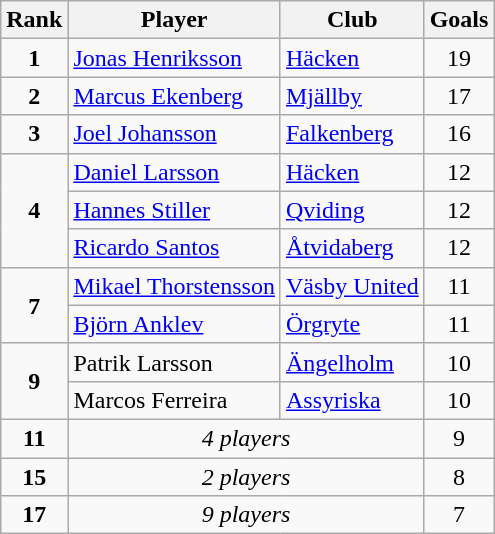<table class="wikitable" style="text-align:center">
<tr>
<th>Rank</th>
<th>Player</th>
<th>Club</th>
<th>Goals</th>
</tr>
<tr>
<td rowspan="1"><strong>1</strong></td>
<td align="left"> <a href='#'>Jonas Henriksson</a></td>
<td align="left"><a href='#'>Häcken</a></td>
<td>19</td>
</tr>
<tr>
<td rowspan="1"><strong>2</strong></td>
<td align="left"> <a href='#'>Marcus Ekenberg</a></td>
<td align="left"><a href='#'>Mjällby</a></td>
<td>17</td>
</tr>
<tr>
<td rowspan="1"><strong>3</strong></td>
<td align="left"> <a href='#'>Joel Johansson</a></td>
<td align="left"><a href='#'>Falkenberg</a></td>
<td>16</td>
</tr>
<tr>
<td rowspan="3"><strong>4</strong></td>
<td align="left"> <a href='#'>Daniel Larsson</a></td>
<td align="left"><a href='#'>Häcken</a></td>
<td>12</td>
</tr>
<tr>
<td align="left"> <a href='#'>Hannes Stiller</a></td>
<td align="left"><a href='#'>Qviding</a></td>
<td>12</td>
</tr>
<tr>
<td align="left"> <a href='#'>Ricardo Santos</a></td>
<td align="left"><a href='#'>Åtvidaberg</a></td>
<td>12</td>
</tr>
<tr>
<td rowspan="2"><strong>7</strong></td>
<td align="left"> <a href='#'>Mikael Thorstensson</a></td>
<td align="left"><a href='#'>Väsby United</a></td>
<td>11</td>
</tr>
<tr>
<td align="left"> <a href='#'>Björn Anklev</a></td>
<td align="left"><a href='#'>Örgryte</a></td>
<td>11</td>
</tr>
<tr>
<td rowspan="2"><strong>9</strong></td>
<td align="left"> Patrik Larsson</td>
<td align="left"><a href='#'>Ängelholm</a></td>
<td>10</td>
</tr>
<tr>
<td align="left"> Marcos Ferreira</td>
<td align="left"><a href='#'>Assyriska</a></td>
<td>10</td>
</tr>
<tr>
<td rowspan=1 align="center"><strong>11</strong></td>
<td colspan=2 align="center"><em>4 players</em></td>
<td rowspan=1 align="center">9</td>
</tr>
<tr>
<td rowspan=1 align="center"><strong>15</strong></td>
<td colspan=2 align="center"><em>2 players</em></td>
<td rowspan=1 align="center">8</td>
</tr>
<tr>
<td rowspan=1 align="center"><strong>17</strong></td>
<td colspan=2 align="center"><em>9 players</em></td>
<td rowspan=1 align="center">7</td>
</tr>
</table>
